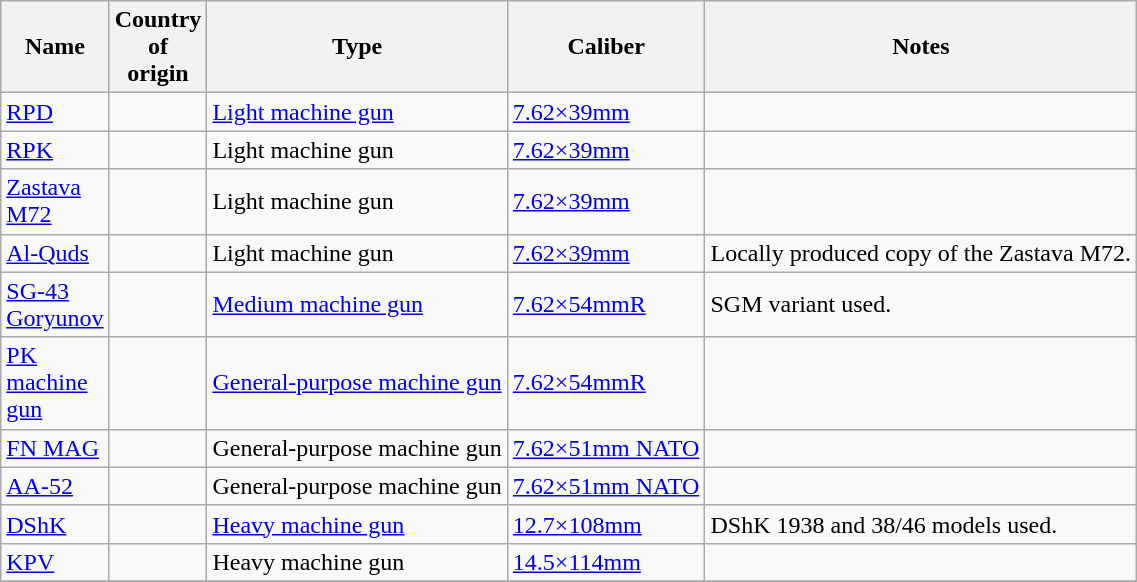<table class="wikitable" width="60%" border="0">
<tr>
<th width="5%">Name</th>
<th width="5%">Country of origin</th>
<th>Type</th>
<th>Caliber</th>
<th>Notes</th>
</tr>
<tr>
<td><a href='#'>RPD</a></td>
<td></td>
<td><a href='#'>Light machine gun</a></td>
<td><a href='#'>7.62×39mm</a></td>
<td></td>
</tr>
<tr>
<td><a href='#'>RPK</a></td>
<td></td>
<td>Light machine gun</td>
<td><a href='#'>7.62×39mm</a></td>
<td></td>
</tr>
<tr>
<td><a href='#'>Zastava M72</a></td>
<td></td>
<td>Light machine gun</td>
<td><a href='#'>7.62×39mm</a></td>
<td></td>
</tr>
<tr>
<td><a href='#'>Al-Quds</a></td>
<td></td>
<td>Light machine gun</td>
<td><a href='#'>7.62×39mm</a></td>
<td>Locally produced copy of the Zastava M72.</td>
</tr>
<tr>
<td><a href='#'>SG-43 Goryunov</a></td>
<td></td>
<td><a href='#'>Medium machine gun</a></td>
<td><a href='#'>7.62×54mmR</a></td>
<td>SGM variant used.</td>
</tr>
<tr>
<td><a href='#'>PK machine gun</a></td>
<td></td>
<td><a href='#'>General-purpose machine gun</a></td>
<td><a href='#'>7.62×54mmR</a></td>
<td></td>
</tr>
<tr>
<td><a href='#'>FN MAG</a></td>
<td></td>
<td>General-purpose machine gun</td>
<td><a href='#'>7.62×51mm NATO</a></td>
<td></td>
</tr>
<tr>
<td><a href='#'>AA-52</a></td>
<td></td>
<td>General-purpose machine gun</td>
<td><a href='#'>7.62×51mm NATO</a></td>
<td></td>
</tr>
<tr>
<td><a href='#'>DShK</a></td>
<td></td>
<td><a href='#'>Heavy machine gun</a></td>
<td><a href='#'>12.7×108mm</a></td>
<td>DShK 1938 and 38/46 models used.</td>
</tr>
<tr>
<td><a href='#'>KPV</a></td>
<td></td>
<td>Heavy machine gun</td>
<td><a href='#'>14.5×114mm</a></td>
<td></td>
</tr>
<tr>
</tr>
</table>
